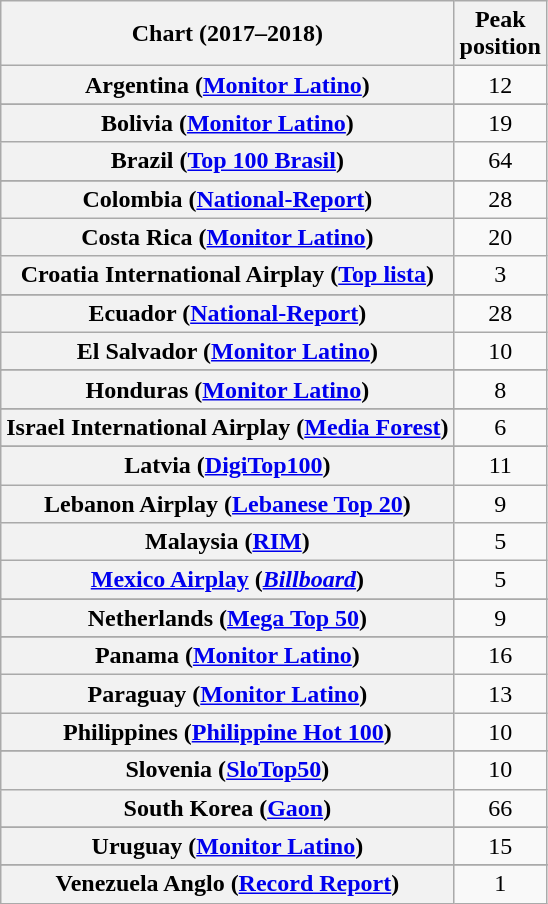<table class="wikitable sortable plainrowheaders" style="text-align:center">
<tr>
<th scope="col">Chart (2017–2018)</th>
<th scope="col">Peak<br> position</th>
</tr>
<tr>
<th scope="row">Argentina (<a href='#'>Monitor Latino</a>)</th>
<td>12</td>
</tr>
<tr>
</tr>
<tr>
</tr>
<tr>
</tr>
<tr>
</tr>
<tr>
<th scope="row">Bolivia (<a href='#'>Monitor Latino</a>)</th>
<td>19</td>
</tr>
<tr>
<th scope="row">Brazil (<a href='#'>Top 100 Brasil</a>)</th>
<td>64</td>
</tr>
<tr>
</tr>
<tr>
</tr>
<tr>
</tr>
<tr>
</tr>
<tr>
</tr>
<tr>
<th scope="row">Colombia (<a href='#'>National-Report</a>)</th>
<td>28</td>
</tr>
<tr>
<th scope="row">Costa Rica (<a href='#'>Monitor Latino</a>)</th>
<td>20</td>
</tr>
<tr>
<th scope="row">Croatia International Airplay (<a href='#'>Top lista</a>)</th>
<td>3</td>
</tr>
<tr>
</tr>
<tr>
</tr>
<tr>
</tr>
<tr>
</tr>
<tr>
<th scope="row">Ecuador (<a href='#'>National-Report</a>)</th>
<td>28</td>
</tr>
<tr>
<th scope="row">El Salvador (<a href='#'>Monitor Latino</a>)</th>
<td>10</td>
</tr>
<tr>
</tr>
<tr>
</tr>
<tr>
</tr>
<tr>
</tr>
<tr>
<th scope="row">Honduras (<a href='#'>Monitor Latino</a>)</th>
<td>8</td>
</tr>
<tr>
</tr>
<tr>
</tr>
<tr>
</tr>
<tr>
</tr>
<tr>
</tr>
<tr>
<th scope="row">Israel International Airplay (<a href='#'>Media Forest</a>)</th>
<td>6</td>
</tr>
<tr>
</tr>
<tr>
</tr>
<tr>
<th scope="row">Latvia (<a href='#'>DigiTop100</a>)</th>
<td>11</td>
</tr>
<tr>
<th scope="row">Lebanon Airplay (<a href='#'>Lebanese Top 20</a>)</th>
<td>9</td>
</tr>
<tr>
<th scope="row">Malaysia (<a href='#'>RIM</a>)</th>
<td>5</td>
</tr>
<tr>
<th scope="row"><a href='#'>Mexico Airplay</a> (<em><a href='#'>Billboard</a></em>)</th>
<td>5</td>
</tr>
<tr>
</tr>
<tr>
<th scope="row">Netherlands (<a href='#'>Mega Top 50</a>)</th>
<td>9</td>
</tr>
<tr>
</tr>
<tr>
</tr>
<tr>
</tr>
<tr>
<th scope="row">Panama (<a href='#'>Monitor Latino</a>)</th>
<td>16</td>
</tr>
<tr>
<th scope="row">Paraguay (<a href='#'>Monitor Latino</a>)</th>
<td>13</td>
</tr>
<tr>
<th scope="row">Philippines (<a href='#'>Philippine Hot 100</a>)</th>
<td>10</td>
</tr>
<tr>
</tr>
<tr>
</tr>
<tr>
</tr>
<tr>
</tr>
<tr>
</tr>
<tr>
</tr>
<tr>
<th scope="row">Slovenia (<a href='#'>SloTop50</a>)</th>
<td>10</td>
</tr>
<tr>
<th scope="row">South Korea (<a href='#'>Gaon</a>)</th>
<td>66</td>
</tr>
<tr>
</tr>
<tr>
</tr>
<tr>
</tr>
<tr>
</tr>
<tr>
<th scope="row">Uruguay (<a href='#'>Monitor Latino</a>)</th>
<td>15</td>
</tr>
<tr>
</tr>
<tr>
</tr>
<tr>
</tr>
<tr>
</tr>
<tr>
</tr>
<tr>
</tr>
<tr>
</tr>
<tr>
<th scope="row">Venezuela Anglo (<a href='#'>Record Report</a>)</th>
<td>1</td>
</tr>
</table>
